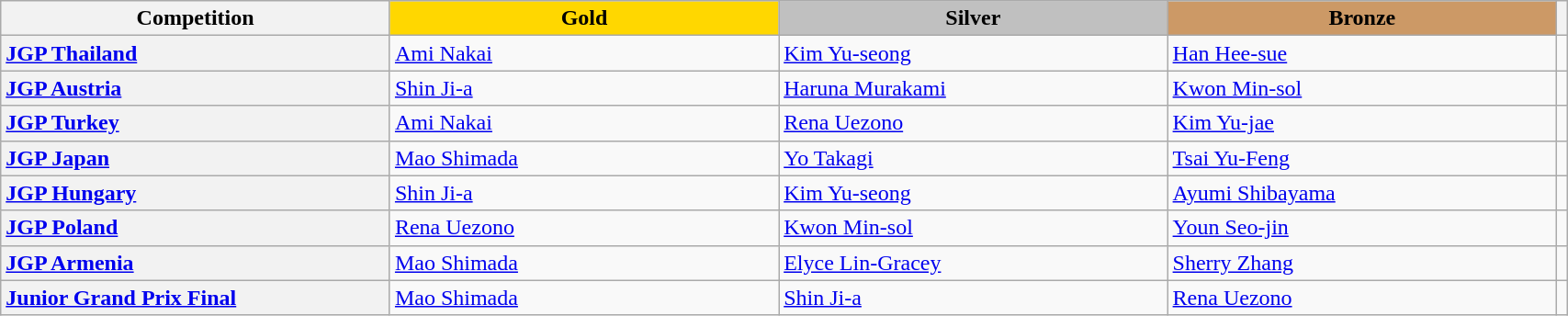<table class="wikitable unsortable" style="text-align:left; width:90%">
<tr>
<th scope="col" style="text-align:center; width:25%">Competition</th>
<td scope="col" style="text-align:center; width:25%; background:gold"><strong>Gold</strong></td>
<td scope="col" style="text-align:center; width:25%; background:silver"><strong>Silver</strong></td>
<td scope="col" style="text-align:center; width:25%; background:#c96"><strong>Bronze</strong></td>
<th scope="col" style="text-align:center"></th>
</tr>
<tr>
<th scope="row" style="text-align:left"> <a href='#'>JGP Thailand</a></th>
<td> <a href='#'>Ami Nakai</a></td>
<td> <a href='#'>Kim Yu-seong</a></td>
<td> <a href='#'>Han Hee-sue</a></td>
<td></td>
</tr>
<tr>
<th scope="row" style="text-align:left"> <a href='#'>JGP Austria</a></th>
<td> <a href='#'>Shin Ji-a</a></td>
<td> <a href='#'>Haruna Murakami</a></td>
<td> <a href='#'>Kwon Min-sol</a></td>
<td></td>
</tr>
<tr>
<th scope="row" style="text-align:left"> <a href='#'>JGP Turkey</a></th>
<td> <a href='#'>Ami Nakai</a></td>
<td> <a href='#'>Rena Uezono</a></td>
<td> <a href='#'>Kim Yu-jae</a></td>
<td></td>
</tr>
<tr>
<th scope="row" style="text-align:left"> <a href='#'>JGP Japan</a></th>
<td> <a href='#'>Mao Shimada</a></td>
<td> <a href='#'>Yo Takagi</a></td>
<td> <a href='#'>Tsai Yu-Feng</a></td>
<td></td>
</tr>
<tr>
<th scope="row" style="text-align:left"> <a href='#'>JGP Hungary</a></th>
<td> <a href='#'>Shin Ji-a</a></td>
<td> <a href='#'>Kim Yu-seong</a></td>
<td> <a href='#'>Ayumi Shibayama</a></td>
<td></td>
</tr>
<tr>
<th scope="row" style="text-align:left"> <a href='#'>JGP Poland</a></th>
<td> <a href='#'>Rena Uezono</a></td>
<td> <a href='#'>Kwon Min-sol</a></td>
<td> <a href='#'>Youn Seo-jin</a></td>
<td></td>
</tr>
<tr>
<th scope="row" style="text-align:left"> <a href='#'>JGP Armenia</a></th>
<td> <a href='#'>Mao Shimada</a></td>
<td> <a href='#'>Elyce Lin-Gracey</a></td>
<td> <a href='#'>Sherry Zhang</a></td>
<td></td>
</tr>
<tr>
<th scope="row" style="text-align:left"> <a href='#'>Junior Grand Prix Final</a></th>
<td> <a href='#'>Mao Shimada</a></td>
<td> <a href='#'>Shin Ji-a</a></td>
<td> <a href='#'>Rena Uezono</a></td>
<td></td>
</tr>
</table>
